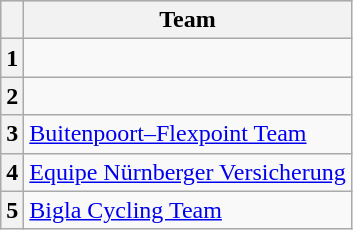<table class="wikitable">
<tr style="background:#ccccff;">
<th></th>
<th>Team</th>
</tr>
<tr>
<th>1</th>
<td></td>
</tr>
<tr>
<th>2</th>
<td></td>
</tr>
<tr>
<th>3</th>
<td><a href='#'>Buitenpoort–Flexpoint Team</a></td>
</tr>
<tr>
<th>4</th>
<td><a href='#'>Equipe Nürnberger Versicherung</a></td>
</tr>
<tr>
<th>5</th>
<td><a href='#'>Bigla Cycling Team</a></td>
</tr>
</table>
